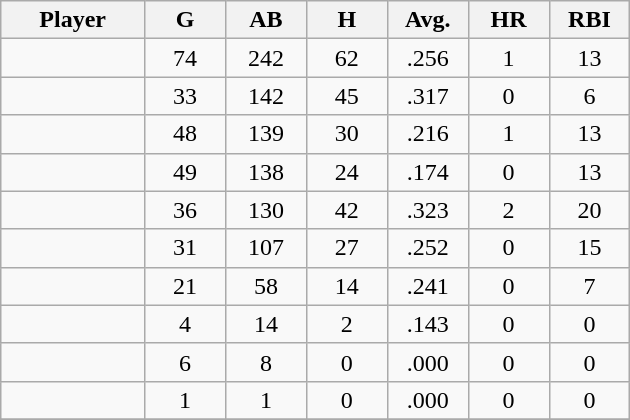<table class="wikitable sortable">
<tr>
<th bgcolor="#DDDDFF" width="16%">Player</th>
<th bgcolor="#DDDDFF" width="9%">G</th>
<th bgcolor="#DDDDFF" width="9%">AB</th>
<th bgcolor="#DDDDFF" width="9%">H</th>
<th bgcolor="#DDDDFF" width="9%">Avg.</th>
<th bgcolor="#DDDDFF" width="9%">HR</th>
<th bgcolor="#DDDDFF" width="9%">RBI</th>
</tr>
<tr align="center">
<td></td>
<td>74</td>
<td>242</td>
<td>62</td>
<td>.256</td>
<td>1</td>
<td>13</td>
</tr>
<tr align="center">
<td></td>
<td>33</td>
<td>142</td>
<td>45</td>
<td>.317</td>
<td>0</td>
<td>6</td>
</tr>
<tr align="center">
<td></td>
<td>48</td>
<td>139</td>
<td>30</td>
<td>.216</td>
<td>1</td>
<td>13</td>
</tr>
<tr align="center">
<td></td>
<td>49</td>
<td>138</td>
<td>24</td>
<td>.174</td>
<td>0</td>
<td>13</td>
</tr>
<tr align=center>
<td></td>
<td>36</td>
<td>130</td>
<td>42</td>
<td>.323</td>
<td>2</td>
<td>20</td>
</tr>
<tr align="center">
<td></td>
<td>31</td>
<td>107</td>
<td>27</td>
<td>.252</td>
<td>0</td>
<td>15</td>
</tr>
<tr align="center">
<td></td>
<td>21</td>
<td>58</td>
<td>14</td>
<td>.241</td>
<td>0</td>
<td>7</td>
</tr>
<tr align="center">
<td></td>
<td>4</td>
<td>14</td>
<td>2</td>
<td>.143</td>
<td>0</td>
<td>0</td>
</tr>
<tr align="center">
<td></td>
<td>6</td>
<td>8</td>
<td>0</td>
<td>.000</td>
<td>0</td>
<td>0</td>
</tr>
<tr align="center">
<td></td>
<td>1</td>
<td>1</td>
<td>0</td>
<td>.000</td>
<td>0</td>
<td>0</td>
</tr>
<tr align="center">
</tr>
</table>
